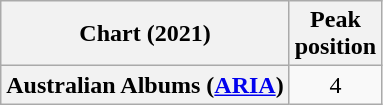<table class="wikitable plainrowheaders" style="text-align:center;">
<tr>
<th scope="col">Chart (2021)</th>
<th scope="col">Peak<br>position</th>
</tr>
<tr>
<th scope="row">Australian Albums (<a href='#'>ARIA</a>)</th>
<td>4</td>
</tr>
</table>
